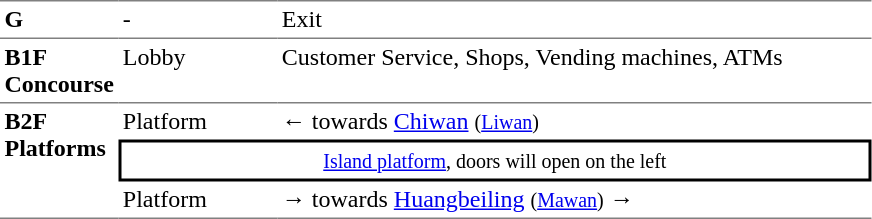<table table border=0 cellspacing=0 cellpadding=3>
<tr>
<td style="border-top:solid 1px gray;" width=50 valign=top><strong>G</strong></td>
<td style="border-top:solid 1px gray;" width=100 valign=top>-</td>
<td style="border-top:solid 1px gray;" width=390 valign=top>Exit</td>
</tr>
<tr>
<td style="border-bottom:solid 1px gray; border-top:solid 1px gray;" valign=top width=50><strong>B1F<br>Concourse</strong></td>
<td style="border-bottom:solid 1px gray; border-top:solid 1px gray;" valign=top width=100>Lobby</td>
<td style="border-bottom:solid 1px gray; border-top:solid 1px gray;" valign=top width=390>Customer Service, Shops, Vending machines, ATMs</td>
</tr>
<tr>
<td style="border-bottom:solid 1px gray;" rowspan="3" valign=top><strong>B2F<br>Platforms</strong></td>
<td>Platform</td>
<td>←  towards <a href='#'>Chiwan</a> <small>(<a href='#'>Liwan</a>)</small></td>
</tr>
<tr>
<td style="border-right:solid 2px black;border-left:solid 2px black;border-top:solid 2px black;border-bottom:solid 2px black;text-align:center;" colspan=2><small><a href='#'>Island platform</a>, doors will open on the left</small></td>
</tr>
<tr>
<td style="border-bottom:solid 1px gray;">Platform</td>
<td style="border-bottom:solid 1px gray;"><span>→</span>  towards <a href='#'>Huangbeiling</a> <small>(<a href='#'>Mawan</a>)</small> →</td>
</tr>
</table>
